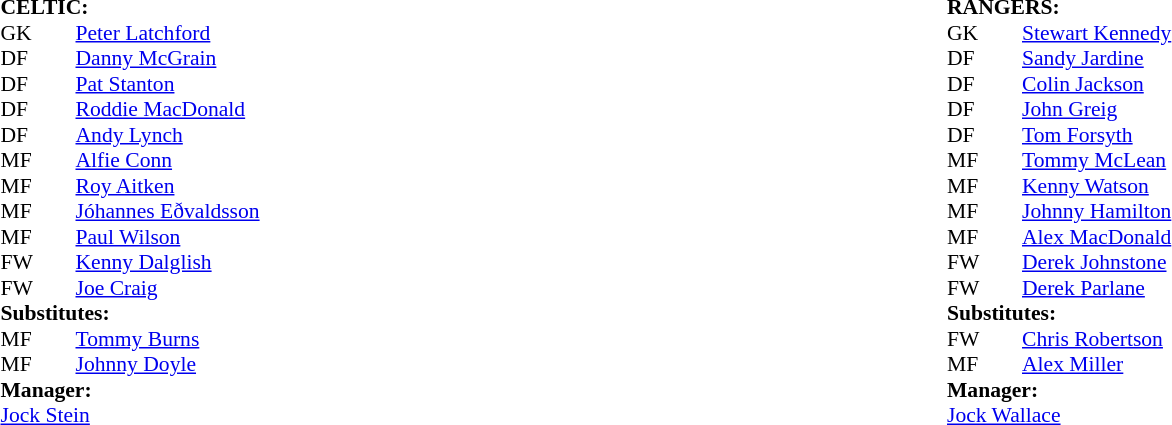<table width="100%">
<tr>
<td valign="top" width="50%"><br><table style="font-size: 90%" cellspacing="0" cellpadding="0">
<tr>
<td colspan="4"><strong>CELTIC:</strong></td>
</tr>
<tr>
<th width="25"></th>
<th width="25"></th>
</tr>
<tr>
<td>GK</td>
<td></td>
<td> <a href='#'>Peter Latchford</a></td>
</tr>
<tr>
<td>DF</td>
<td></td>
<td> <a href='#'>Danny McGrain</a></td>
</tr>
<tr>
<td>DF</td>
<td></td>
<td> <a href='#'>Pat Stanton</a></td>
</tr>
<tr>
<td>DF</td>
<td></td>
<td> <a href='#'>Roddie MacDonald</a></td>
</tr>
<tr>
<td>DF</td>
<td></td>
<td> <a href='#'>Andy Lynch</a></td>
</tr>
<tr>
<td>MF</td>
<td></td>
<td> <a href='#'>Alfie Conn</a></td>
</tr>
<tr>
<td>MF</td>
<td></td>
<td> <a href='#'>Roy Aitken</a></td>
</tr>
<tr>
<td>MF</td>
<td></td>
<td> <a href='#'>Jóhannes Eðvaldsson</a></td>
</tr>
<tr>
<td>MF</td>
<td></td>
<td> <a href='#'>Paul Wilson</a></td>
</tr>
<tr>
<td>FW</td>
<td></td>
<td> <a href='#'>Kenny Dalglish</a></td>
</tr>
<tr>
<td>FW</td>
<td></td>
<td> <a href='#'>Joe Craig</a></td>
</tr>
<tr>
<td colspan=4><strong>Substitutes:</strong></td>
</tr>
<tr>
<td>MF</td>
<td></td>
<td> <a href='#'>Tommy Burns</a></td>
</tr>
<tr>
<td>MF</td>
<td></td>
<td> <a href='#'>Johnny Doyle</a></td>
</tr>
<tr>
<td colspan=4><strong>Manager:</strong></td>
</tr>
<tr>
<td colspan="4"> <a href='#'>Jock Stein</a></td>
</tr>
</table>
</td>
<td valign="top" width="50%"><br><table style="font-size: 90%" cellspacing="0" cellpadding="0">
<tr>
<td colspan="4"><strong>RANGERS:</strong></td>
</tr>
<tr>
<th width="25"></th>
<th width="25"></th>
</tr>
<tr>
<td>GK</td>
<td></td>
<td> <a href='#'>Stewart Kennedy</a></td>
</tr>
<tr>
<td>DF</td>
<td></td>
<td> <a href='#'>Sandy Jardine</a></td>
</tr>
<tr>
<td>DF</td>
<td></td>
<td> <a href='#'>Colin Jackson</a></td>
</tr>
<tr>
<td>DF</td>
<td></td>
<td> <a href='#'>John Greig</a></td>
</tr>
<tr>
<td>DF</td>
<td></td>
<td> <a href='#'>Tom Forsyth</a></td>
</tr>
<tr>
<td>MF</td>
<td></td>
<td> <a href='#'>Tommy McLean</a></td>
</tr>
<tr>
<td>MF</td>
<td></td>
<td> <a href='#'>Kenny Watson</a></td>
<td></td>
<td></td>
</tr>
<tr>
<td>MF</td>
<td></td>
<td> <a href='#'>Johnny Hamilton</a></td>
</tr>
<tr>
<td>MF</td>
<td></td>
<td> <a href='#'>Alex MacDonald</a></td>
</tr>
<tr>
<td>FW</td>
<td></td>
<td> <a href='#'>Derek Johnstone</a></td>
</tr>
<tr>
<td>FW</td>
<td></td>
<td> <a href='#'>Derek Parlane</a></td>
</tr>
<tr>
<td colspan=4><strong>Substitutes:</strong></td>
</tr>
<tr>
<td>FW</td>
<td></td>
<td> <a href='#'>Chris Robertson</a></td>
<td></td>
<td></td>
</tr>
<tr>
<td>MF</td>
<td></td>
<td> <a href='#'>Alex Miller</a></td>
</tr>
<tr>
<td colspan=4><strong>Manager:</strong></td>
</tr>
<tr>
<td colspan="4"> <a href='#'>Jock Wallace</a></td>
</tr>
</table>
</td>
</tr>
</table>
